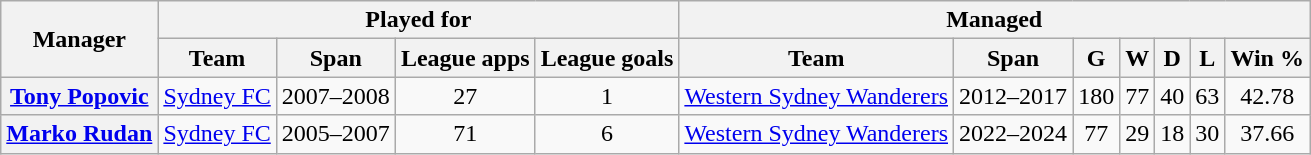<table class="wikitable plainrowheaders" style="text-align:center">
<tr>
<th rowspan="2" scope="col">Manager</th>
<th colspan="4" scope="col">Played for</th>
<th colspan="7" scope="col">Managed</th>
</tr>
<tr>
<th scope="col">Team</th>
<th scope="col">Span</th>
<th scope="col">League apps</th>
<th scope="col">League goals</th>
<th scope="col">Team</th>
<th scope="col">Span</th>
<th scope="col">G</th>
<th scope="col">W</th>
<th scope="col">D</th>
<th scope="col">L</th>
<th scope="col">Win %</th>
</tr>
<tr>
<th align="left" scope="row"><a href='#'>Tony Popovic</a></th>
<td><a href='#'>Sydney FC</a></td>
<td>2007–2008</td>
<td>27</td>
<td>1</td>
<td><a href='#'>Western Sydney Wanderers</a></td>
<td>2012–2017</td>
<td>180</td>
<td>77</td>
<td>40</td>
<td>63</td>
<td>42.78</td>
</tr>
<tr>
<th align="left" scope="row"><a href='#'>Marko Rudan</a></th>
<td><a href='#'>Sydney FC</a></td>
<td>2005–2007</td>
<td>71</td>
<td>6</td>
<td><a href='#'>Western Sydney Wanderers</a></td>
<td>2022–2024</td>
<td>77</td>
<td>29</td>
<td>18</td>
<td>30</td>
<td>37.66</td>
</tr>
</table>
